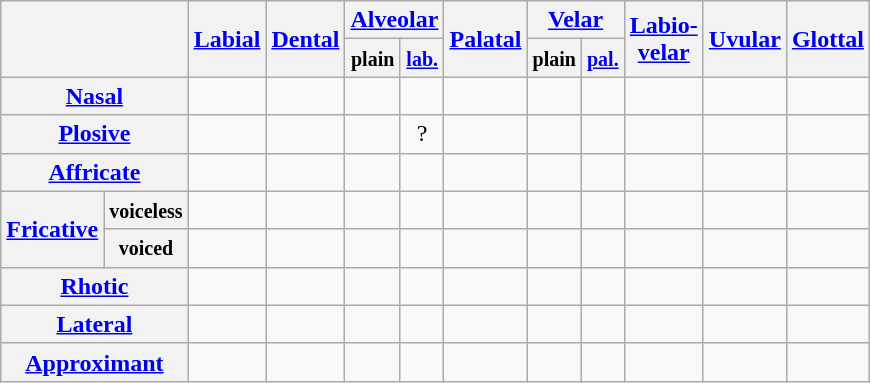<table class="wikitable" style="text-align:center">
<tr>
<th colspan="2" rowspan="2"></th>
<th rowspan="2"><a href='#'>Labial</a></th>
<th rowspan="2"><a href='#'>Dental</a></th>
<th colspan="2"><a href='#'>Alveolar</a></th>
<th rowspan="2"><a href='#'>Palatal</a></th>
<th colspan="2"><a href='#'>Velar</a></th>
<th rowspan="2"><a href='#'>Labio-<br>velar</a></th>
<th rowspan="2"><a href='#'>Uvular</a></th>
<th rowspan="2"><a href='#'>Glottal</a></th>
</tr>
<tr>
<th><small>plain</small></th>
<th><small><a href='#'>lab.</a></small></th>
<th><small>plain</small></th>
<th><small><a href='#'>pal.</a></small></th>
</tr>
<tr>
<th colspan="2"><a href='#'>Nasal</a></th>
<td> </td>
<td></td>
<td> </td>
<td></td>
<td></td>
<td></td>
<td></td>
<td></td>
<td></td>
<td></td>
</tr>
<tr>
<th colspan="2"><a href='#'>Plosive</a></th>
<td> </td>
<td></td>
<td> </td>
<td>? </td>
<td> </td>
<td> </td>
<td> </td>
<td> </td>
<td> </td>
<td></td>
</tr>
<tr>
<th colspan="2"><a href='#'>Affricate</a></th>
<td></td>
<td></td>
<td> </td>
<td></td>
<td></td>
<td></td>
<td></td>
<td></td>
<td></td>
<td></td>
</tr>
<tr>
<th rowspan="2"><a href='#'>Fricative</a></th>
<th><small>voiceless</small></th>
<td></td>
<td> </td>
<td> </td>
<td></td>
<td></td>
<td></td>
<td></td>
<td></td>
<td></td>
<td> </td>
</tr>
<tr>
<th><small>voiced</small></th>
<td> </td>
<td> </td>
<td></td>
<td></td>
<td></td>
<td> </td>
<td></td>
<td></td>
<td></td>
<td></td>
</tr>
<tr>
<th colspan="2"><a href='#'>Rhotic</a></th>
<td></td>
<td></td>
<td> </td>
<td></td>
<td></td>
<td></td>
<td></td>
<td></td>
<td></td>
<td></td>
</tr>
<tr>
<th colspan="2"><a href='#'>Lateral</a></th>
<td></td>
<td></td>
<td> </td>
<td></td>
<td></td>
<td></td>
<td></td>
<td></td>
<td></td>
<td></td>
</tr>
<tr>
<th colspan="2"><a href='#'>Approximant</a></th>
<td></td>
<td></td>
<td></td>
<td></td>
<td> </td>
<td></td>
<td></td>
<td> </td>
<td></td>
<td></td>
</tr>
</table>
